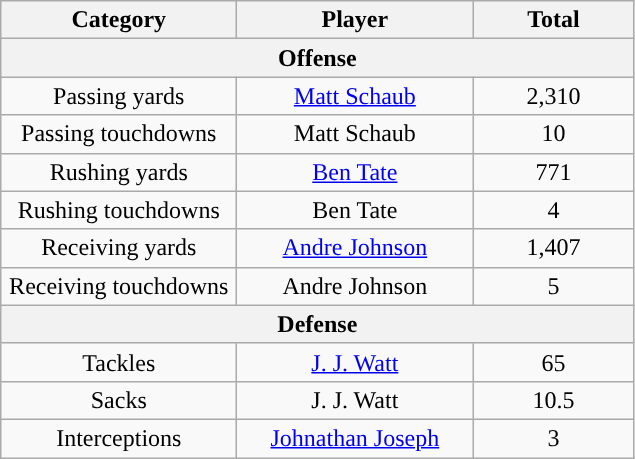<table class="wikitable" style="text-align:center">
<tr>
<th width="150">Category</th>
<th width="150">Player</th>
<th width="100">Total</th>
</tr>
<tr>
<th align="center" colspan="4">Offense</th>
</tr>
<tr>
<td>Passing yards</td>
<td><a href='#'>Matt Schaub</a></td>
<td>2,310</td>
</tr>
<tr>
<td>Passing touchdowns</td>
<td>Matt Schaub</td>
<td>10</td>
</tr>
<tr>
<td>Rushing yards</td>
<td><a href='#'>Ben Tate</a></td>
<td>771</td>
</tr>
<tr>
<td>Rushing touchdowns</td>
<td>Ben Tate</td>
<td>4</td>
</tr>
<tr>
<td>Receiving yards</td>
<td><a href='#'>Andre Johnson</a></td>
<td>1,407</td>
</tr>
<tr>
<td>Receiving touchdowns</td>
<td>Andre Johnson</td>
<td>5</td>
</tr>
<tr>
<th align="center" colspan="4">Defense</th>
</tr>
<tr>
<td>Tackles </td>
<td><a href='#'>J. J. Watt</a></td>
<td>65</td>
</tr>
<tr>
<td>Sacks</td>
<td>J. J. Watt</td>
<td>10.5</td>
</tr>
<tr>
<td>Interceptions</td>
<td><a href='#'>Johnathan Joseph</a></td>
<td>3</td>
</tr>
</table>
